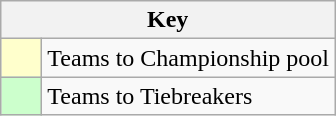<table class="wikitable" style="text-align: center;">
<tr>
<th colspan=2>Key</th>
</tr>
<tr>
<td style="background:#ffffcc; width:20px;"></td>
<td align=left>Teams to Championship pool</td>
</tr>
<tr>
<td style="background:#ccffcc; width:20px;"></td>
<td align=left>Teams to Tiebreakers</td>
</tr>
</table>
